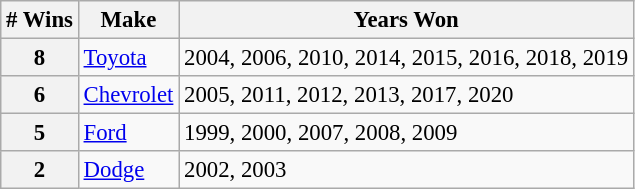<table class="wikitable" style="font-size: 95%;">
<tr>
<th># Wins</th>
<th>Make</th>
<th>Years Won</th>
</tr>
<tr>
<th>8</th>
<td> <a href='#'>Toyota</a></td>
<td>2004, 2006, 2010, 2014, 2015, 2016, 2018, 2019</td>
</tr>
<tr>
<th>6</th>
<td> <a href='#'>Chevrolet</a></td>
<td>2005, 2011, 2012, 2013, 2017, 2020</td>
</tr>
<tr>
<th>5</th>
<td> <a href='#'>Ford</a></td>
<td>1999, 2000, 2007, 2008, 2009</td>
</tr>
<tr>
<th>2</th>
<td> <a href='#'>Dodge</a></td>
<td>2002, 2003</td>
</tr>
</table>
